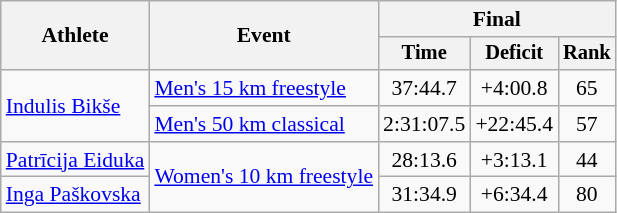<table class="wikitable" style="font-size:90%">
<tr>
<th rowspan=2>Athlete</th>
<th rowspan=2>Event</th>
<th colspan=3>Final</th>
</tr>
<tr style="font-size: 95%">
<th>Time</th>
<th>Deficit</th>
<th>Rank</th>
</tr>
<tr align=center>
<td align=left rowspan=2><a href='#'>Indulis Bikše</a></td>
<td align=left><a href='#'>Men's 15 km freestyle</a></td>
<td>37:44.7</td>
<td>+4:00.8</td>
<td>65</td>
</tr>
<tr align=center>
<td align=left><a href='#'>Men's 50 km classical</a></td>
<td>2:31:07.5</td>
<td>+22:45.4</td>
<td>57</td>
</tr>
<tr align=center>
<td align=left><a href='#'>Patrīcija Eiduka</a></td>
<td align=left rowspan=2><a href='#'>Women's 10 km freestyle</a></td>
<td>28:13.6</td>
<td>+3:13.1</td>
<td>44</td>
</tr>
<tr align=center>
<td align=left><a href='#'>Inga Paškovska</a></td>
<td>31:34.9</td>
<td>+6:34.4</td>
<td>80</td>
</tr>
</table>
